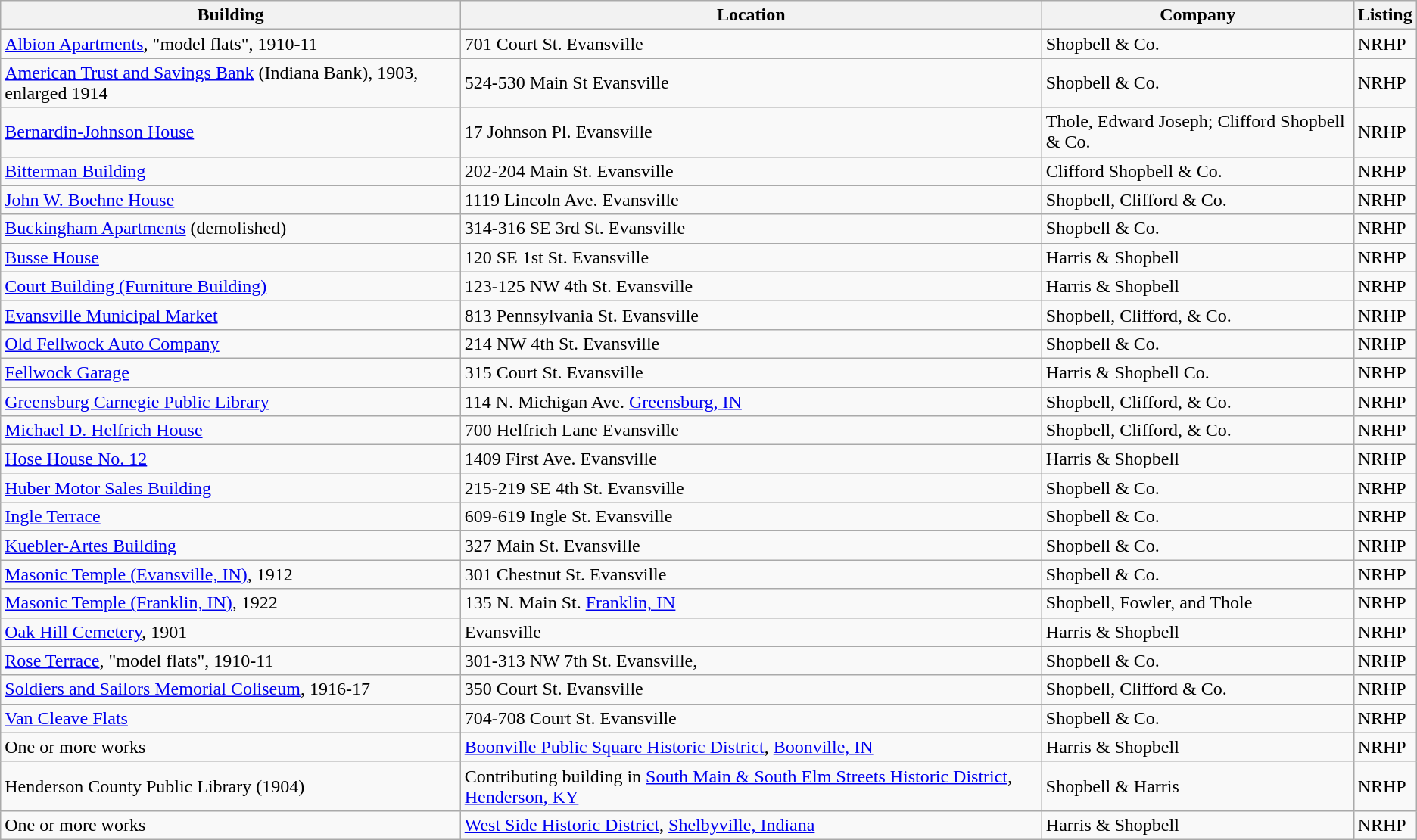<table class="wikitable" border="1">
<tr>
<th>Building</th>
<th>Location</th>
<th>Company</th>
<th>Listing</th>
</tr>
<tr>
<td><a href='#'>Albion Apartments</a>, "model flats", 1910-11</td>
<td>701 Court St. Evansville</td>
<td>Shopbell & Co.</td>
<td>NRHP</td>
</tr>
<tr>
<td><a href='#'>American Trust and Savings Bank</a> (Indiana Bank), 1903, enlarged 1914</td>
<td>524-530 Main St Evansville</td>
<td>Shopbell & Co.</td>
<td>NRHP</td>
</tr>
<tr>
<td><a href='#'>Bernardin-Johnson House</a></td>
<td>17 Johnson Pl. Evansville</td>
<td>Thole, Edward Joseph; Clifford Shopbell & Co.</td>
<td>NRHP</td>
</tr>
<tr>
<td><a href='#'>Bitterman Building</a></td>
<td>202-204 Main St. Evansville</td>
<td>Clifford Shopbell & Co.</td>
<td>NRHP</td>
</tr>
<tr>
<td><a href='#'>John W. Boehne House</a></td>
<td>1119 Lincoln Ave. Evansville</td>
<td>Shopbell, Clifford & Co.</td>
<td>NRHP</td>
</tr>
<tr>
<td><a href='#'>Buckingham Apartments</a> (demolished)</td>
<td>314-316 SE 3rd St. Evansville</td>
<td>Shopbell & Co.</td>
<td>NRHP</td>
</tr>
<tr>
<td><a href='#'>Busse House</a></td>
<td>120 SE 1st St. Evansville</td>
<td>Harris & Shopbell</td>
<td>NRHP</td>
</tr>
<tr>
<td><a href='#'>Court Building (Furniture Building)</a></td>
<td>123-125 NW 4th St. Evansville</td>
<td>Harris & Shopbell</td>
<td>NRHP</td>
</tr>
<tr>
<td><a href='#'>Evansville Municipal Market</a></td>
<td>813 Pennsylvania St. Evansville</td>
<td>Shopbell, Clifford, & Co.</td>
<td>NRHP</td>
</tr>
<tr>
<td><a href='#'>Old Fellwock Auto Company</a></td>
<td>214 NW 4th St. Evansville</td>
<td>Shopbell & Co.</td>
<td>NRHP</td>
</tr>
<tr>
<td><a href='#'>Fellwock Garage</a></td>
<td>315 Court St. Evansville</td>
<td>Harris & Shopbell Co.</td>
<td>NRHP</td>
</tr>
<tr>
<td><a href='#'>Greensburg Carnegie Public Library</a></td>
<td>114 N. Michigan Ave. <a href='#'>Greensburg, IN</a></td>
<td>Shopbell, Clifford, & Co.</td>
<td>NRHP </td>
</tr>
<tr>
<td><a href='#'>Michael D. Helfrich House</a></td>
<td>700 Helfrich Lane Evansville</td>
<td>Shopbell, Clifford, & Co.</td>
<td>NRHP</td>
</tr>
<tr>
<td><a href='#'>Hose House No. 12</a></td>
<td>1409 First Ave. Evansville</td>
<td>Harris & Shopbell</td>
<td>NRHP</td>
</tr>
<tr>
<td><a href='#'>Huber Motor Sales Building</a></td>
<td>215-219 SE 4th St. Evansville</td>
<td>Shopbell & Co.</td>
<td>NRHP</td>
</tr>
<tr>
<td><a href='#'>Ingle Terrace</a></td>
<td>609-619 Ingle St. Evansville</td>
<td>Shopbell & Co.</td>
<td>NRHP</td>
</tr>
<tr>
<td><a href='#'>Kuebler-Artes Building</a></td>
<td>327 Main St. Evansville</td>
<td>Shopbell & Co.</td>
<td>NRHP</td>
</tr>
<tr>
<td><a href='#'>Masonic Temple (Evansville, IN)</a>, 1912</td>
<td>301 Chestnut St. Evansville</td>
<td>Shopbell & Co.</td>
<td>NRHP</td>
</tr>
<tr>
<td><a href='#'>Masonic Temple (Franklin, IN)</a>, 1922</td>
<td>135 N. Main St. <a href='#'>Franklin, IN</a></td>
<td>Shopbell, Fowler, and Thole</td>
<td>NRHP</td>
</tr>
<tr>
<td><a href='#'>Oak Hill Cemetery</a>, 1901</td>
<td>Evansville</td>
<td>Harris & Shopbell</td>
<td>NRHP</td>
</tr>
<tr>
<td><a href='#'>Rose Terrace</a>, "model flats", 1910-11</td>
<td>301-313 NW 7th St. Evansville,</td>
<td>Shopbell & Co.</td>
<td>NRHP</td>
</tr>
<tr>
<td><a href='#'>Soldiers and Sailors Memorial Coliseum</a>, 1916-17</td>
<td>350 Court St. Evansville</td>
<td>Shopbell, Clifford & Co.</td>
<td>NRHP</td>
</tr>
<tr>
<td><a href='#'>Van Cleave Flats</a></td>
<td>704-708 Court St. Evansville</td>
<td>Shopbell & Co.</td>
<td>NRHP</td>
</tr>
<tr>
<td>One or more works</td>
<td><a href='#'>Boonville Public Square Historic District</a>, <a href='#'>Boonville, IN</a></td>
<td>Harris & Shopbell</td>
<td>NRHP</td>
</tr>
<tr>
<td>Henderson County Public Library (1904)</td>
<td>Contributing building in <a href='#'>South Main & South Elm Streets Historic District</a>, <a href='#'>Henderson, KY</a></td>
<td>Shopbell & Harris</td>
<td>NRHP</td>
</tr>
<tr>
<td>One or more works</td>
<td><a href='#'>West Side Historic District</a>, <a href='#'>Shelbyville, Indiana</a></td>
<td>Harris & Shopbell</td>
<td>NRHP</td>
</tr>
</table>
